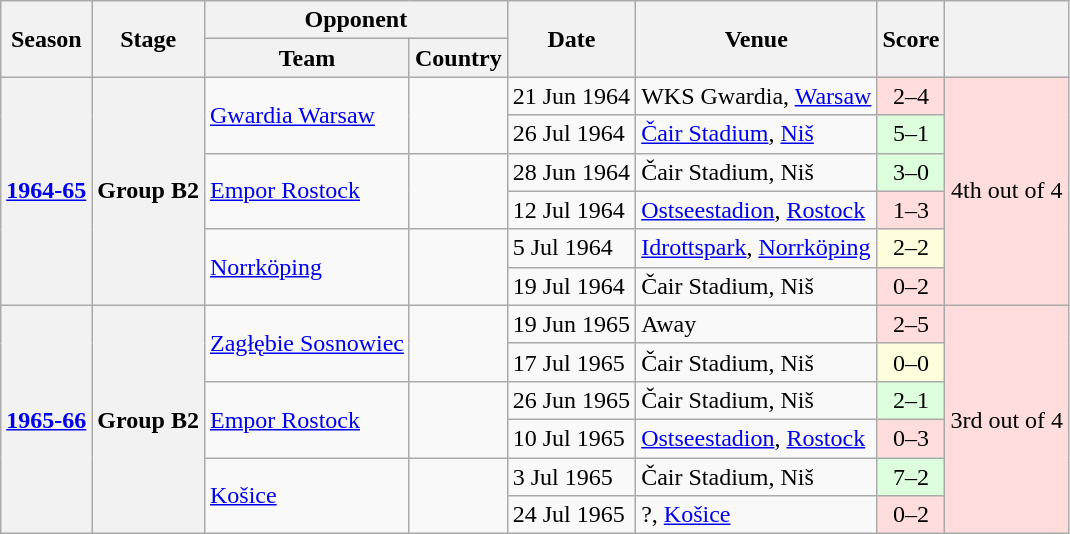<table class="wikitable plainrowheaders">
<tr>
<th rowspan=2>Season</th>
<th rowspan=2>Stage</th>
<th scope="col" colspan=2>Opponent</th>
<th scope="col" rowspan=2>Date</th>
<th scope="col" rowspan=2>Venue</th>
<th scope="col" rowspan=2>Score</th>
<th scope="col" rowspan=2></th>
</tr>
<tr>
<th scope="col">Team</th>
<th scope="col">Country</th>
</tr>
<tr>
<th scope=row rowspan=6><a href='#'>1964-65</a></th>
<th scope=row rowspan=6>Group B2</th>
<td rowspan="2"><a href='#'>Gwardia Warsaw</a></td>
<td rowspan="2"></td>
<td>21 Jun 1964</td>
<td>WKS Gwardia, <a href='#'>Warsaw</a></td>
<td style="text-align:center; background:#fdd;">2–4</td>
<td rowspan="6" style="text-align:center; background:#fdd;">4th out of 4</td>
</tr>
<tr>
<td>26 Jul 1964</td>
<td><a href='#'>Čair Stadium</a>, <a href='#'>Niš</a></td>
<td style="text-align:center; background:#dfd;">5–1</td>
</tr>
<tr>
<td rowspan="2"><a href='#'>Empor Rostock</a></td>
<td rowspan="2"></td>
<td>28 Jun 1964</td>
<td>Čair Stadium, Niš</td>
<td style="text-align:center; background:#dfd;">3–0</td>
</tr>
<tr>
<td>12 Jul 1964</td>
<td><a href='#'>Ostseestadion</a>, <a href='#'>Rostock</a></td>
<td style="text-align:center; background:#fdd;">1–3</td>
</tr>
<tr>
<td rowspan="2"><a href='#'>Norrköping</a></td>
<td rowspan="2"></td>
<td>5 Jul 1964</td>
<td><a href='#'>Idrottspark</a>, <a href='#'>Norrköping</a></td>
<td style="text-align:center; background:#ffd;">2–2</td>
</tr>
<tr>
<td>19 Jul 1964</td>
<td>Čair Stadium, Niš</td>
<td style="text-align:center; background:#fdd;">0–2</td>
</tr>
<tr>
<th scope=row rowspan=6><a href='#'>1965-66</a></th>
<th scope=row rowspan=6>Group B2</th>
<td rowspan="2"><a href='#'>Zagłębie Sosnowiec</a></td>
<td rowspan="2"></td>
<td>19 Jun 1965</td>
<td>Away</td>
<td style="text-align:center; background:#fdd;">2–5</td>
<td rowspan="6" style="text-align:center; background:#fdd;">3rd out of 4</td>
</tr>
<tr>
<td>17 Jul 1965</td>
<td>Čair Stadium, Niš</td>
<td style="text-align:center; background:#ffd;">0–0</td>
</tr>
<tr>
<td rowspan="2"><a href='#'>Empor Rostock</a></td>
<td rowspan="2"></td>
<td>26 Jun 1965</td>
<td>Čair Stadium, Niš</td>
<td style="text-align:center; background:#dfd;">2–1</td>
</tr>
<tr>
<td>10 Jul 1965</td>
<td><a href='#'>Ostseestadion</a>, <a href='#'>Rostock</a></td>
<td style="text-align:center; background:#fdd;">0–3</td>
</tr>
<tr>
<td rowspan="2"><a href='#'>Košice</a></td>
<td rowspan="2"></td>
<td>3 Jul 1965</td>
<td>Čair Stadium, Niš</td>
<td style="text-align:center; background:#dfd;">7–2</td>
</tr>
<tr>
<td>24 Jul 1965</td>
<td>?, <a href='#'>Košice</a></td>
<td style="text-align:center; background:#fdd;">0–2</td>
</tr>
</table>
